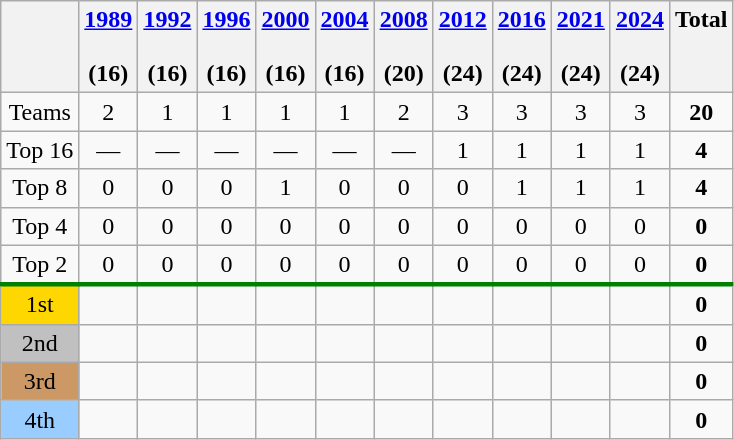<table class="wikitable" style="text-align: center">
<tr valign=top>
<th></th>
<th><a href='#'>1989</a><br><br>(16)</th>
<th><a href='#'>1992</a><br><br>(16)</th>
<th><a href='#'>1996</a><br><br>(16)</th>
<th><a href='#'>2000</a><br><br>(16)</th>
<th><a href='#'>2004</a><br><br>(16)</th>
<th><a href='#'>2008</a><br><br>(20)</th>
<th><a href='#'>2012</a><br><br>(24)</th>
<th><a href='#'>2016</a><br><br>(24)</th>
<th><a href='#'>2021</a><br><br>(24)</th>
<th><a href='#'>2024</a><br><br>(24)</th>
<th>Total</th>
</tr>
<tr>
<td>Teams</td>
<td>2</td>
<td>1</td>
<td>1</td>
<td>1</td>
<td>1</td>
<td>2</td>
<td>3</td>
<td>3</td>
<td>3</td>
<td>3</td>
<td><strong>20</strong></td>
</tr>
<tr>
<td>Top 16</td>
<td>—</td>
<td>—</td>
<td>—</td>
<td>—</td>
<td>—</td>
<td>—</td>
<td>1</td>
<td>1</td>
<td>1</td>
<td>1</td>
<td><strong>4</strong></td>
</tr>
<tr>
<td>Top 8</td>
<td>0</td>
<td>0</td>
<td>0</td>
<td>1</td>
<td>0</td>
<td>0</td>
<td>0</td>
<td>1</td>
<td>1</td>
<td>1</td>
<td><strong>4</strong></td>
</tr>
<tr>
<td>Top 4</td>
<td>0</td>
<td>0</td>
<td>0</td>
<td>0</td>
<td>0</td>
<td>0</td>
<td>0</td>
<td>0</td>
<td>0</td>
<td>0</td>
<td><strong>0</strong></td>
</tr>
<tr>
<td>Top 2</td>
<td>0</td>
<td>0</td>
<td>0</td>
<td>0</td>
<td>0</td>
<td>0</td>
<td>0</td>
<td>0</td>
<td>0</td>
<td>0</td>
<td><strong>0</strong></td>
</tr>
<tr style="border-top:3px solid green;">
<td bgcolor=gold>1st</td>
<td></td>
<td></td>
<td></td>
<td></td>
<td></td>
<td></td>
<td></td>
<td></td>
<td></td>
<td></td>
<td><strong>0</strong></td>
</tr>
<tr>
<td bgcolor=silver>2nd</td>
<td></td>
<td></td>
<td></td>
<td></td>
<td></td>
<td></td>
<td></td>
<td></td>
<td></td>
<td></td>
<td><strong>0</strong></td>
</tr>
<tr>
<td bgcolor=#cc9966>3rd</td>
<td></td>
<td></td>
<td></td>
<td></td>
<td></td>
<td></td>
<td></td>
<td></td>
<td></td>
<td></td>
<td><strong>0</strong></td>
</tr>
<tr>
<td bgcolor=#9acdff>4th</td>
<td></td>
<td></td>
<td></td>
<td></td>
<td></td>
<td></td>
<td></td>
<td></td>
<td></td>
<td></td>
<td><strong>0</strong></td>
</tr>
</table>
